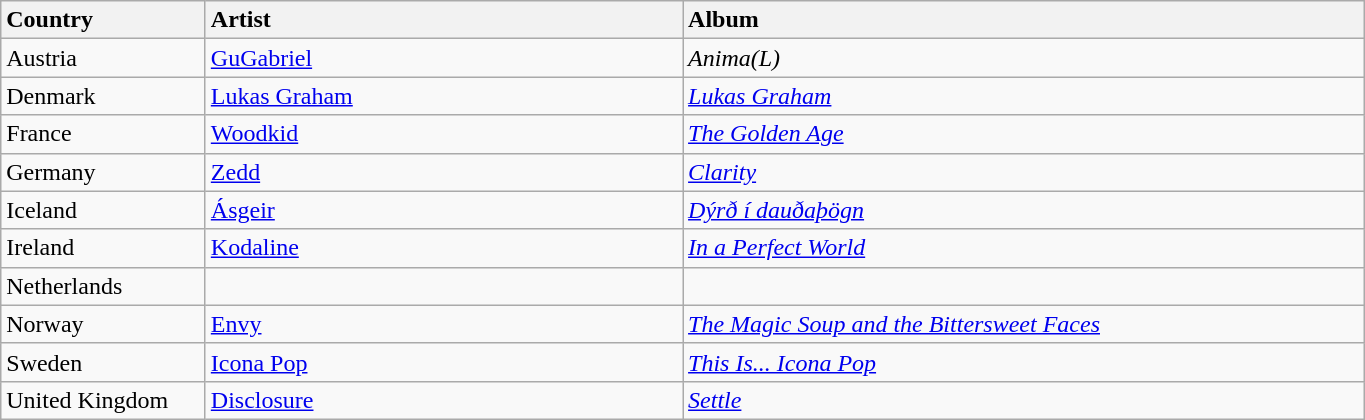<table class="wikitable" style="width:72%;">
<tr>
<th style="width:15%; text-align:left;">Country</th>
<th style="width:35%; text-align:left;">Artist</th>
<th style="width:50%; text-align:left;">Album</th>
</tr>
<tr>
<td>Austria</td>
<td><a href='#'>GuGabriel</a></td>
<td><em>Anima(L)</em></td>
</tr>
<tr>
<td>Denmark</td>
<td><a href='#'>Lukas Graham</a></td>
<td><em><a href='#'>Lukas Graham</a></em></td>
</tr>
<tr>
<td>France</td>
<td><a href='#'>Woodkid</a></td>
<td><em><a href='#'>The Golden Age</a></em></td>
</tr>
<tr>
<td>Germany</td>
<td><a href='#'>Zedd</a></td>
<td><em><a href='#'>Clarity</a></em></td>
</tr>
<tr>
<td>Iceland</td>
<td><a href='#'>Ásgeir</a></td>
<td><em><a href='#'>Dýrð í dauðaþögn</a></em></td>
</tr>
<tr>
<td>Ireland</td>
<td><a href='#'>Kodaline</a></td>
<td><em><a href='#'>In a Perfect World</a></em></td>
</tr>
<tr>
<td>Netherlands</td>
<td></td>
<td></td>
</tr>
<tr>
<td>Norway</td>
<td><a href='#'>Envy</a></td>
<td><em><a href='#'>The Magic Soup and the Bittersweet Faces</a></em></td>
</tr>
<tr>
<td>Sweden</td>
<td><a href='#'>Icona Pop</a></td>
<td><em><a href='#'>This Is... Icona Pop</a></em></td>
</tr>
<tr>
<td>United Kingdom</td>
<td><a href='#'>Disclosure</a></td>
<td><em><a href='#'>Settle</a></em></td>
</tr>
</table>
